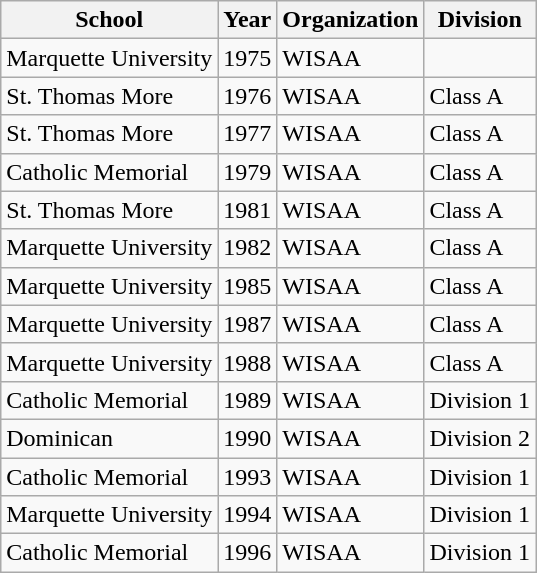<table class="wikitable">
<tr>
<th>School</th>
<th>Year</th>
<th>Organization</th>
<th>Division</th>
</tr>
<tr>
<td>Marquette University</td>
<td>1975</td>
<td>WISAA</td>
<td></td>
</tr>
<tr>
<td>St. Thomas More</td>
<td>1976</td>
<td>WISAA</td>
<td>Class A</td>
</tr>
<tr>
<td>St. Thomas More</td>
<td>1977</td>
<td>WISAA</td>
<td>Class A</td>
</tr>
<tr>
<td>Catholic Memorial</td>
<td>1979</td>
<td>WISAA</td>
<td>Class A</td>
</tr>
<tr>
<td>St. Thomas More</td>
<td>1981</td>
<td>WISAA</td>
<td>Class A</td>
</tr>
<tr>
<td>Marquette University</td>
<td>1982</td>
<td>WISAA</td>
<td>Class A</td>
</tr>
<tr>
<td>Marquette University</td>
<td>1985</td>
<td>WISAA</td>
<td>Class A</td>
</tr>
<tr>
<td>Marquette University</td>
<td>1987</td>
<td>WISAA</td>
<td>Class A</td>
</tr>
<tr>
<td>Marquette University</td>
<td>1988</td>
<td>WISAA</td>
<td>Class A</td>
</tr>
<tr>
<td>Catholic Memorial</td>
<td>1989</td>
<td>WISAA</td>
<td>Division 1</td>
</tr>
<tr>
<td>Dominican</td>
<td>1990</td>
<td>WISAA</td>
<td>Division 2</td>
</tr>
<tr>
<td>Catholic Memorial</td>
<td>1993</td>
<td>WISAA</td>
<td>Division 1</td>
</tr>
<tr>
<td>Marquette University</td>
<td>1994</td>
<td>WISAA</td>
<td>Division 1</td>
</tr>
<tr>
<td>Catholic Memorial</td>
<td>1996</td>
<td>WISAA</td>
<td>Division 1</td>
</tr>
</table>
